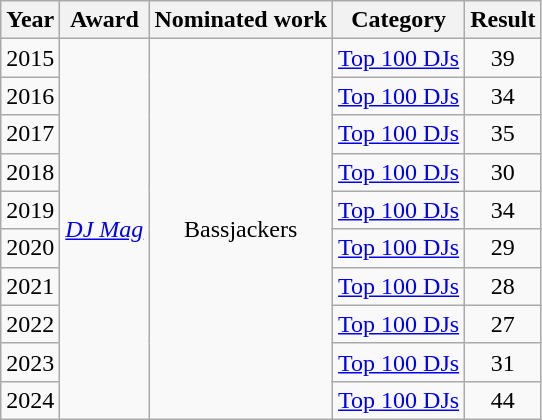<table class="wikitable plainrowheaders" style="text-align:center;">
<tr>
<th>Year</th>
<th>Award</th>
<th>Nominated work</th>
<th>Category</th>
<th>Result</th>
</tr>
<tr>
<td>2015</td>
<td rowspan="10"><em><a href='#'>DJ Mag</a></em></td>
<td rowspan="10">Bassjackers</td>
<td><a href='#'>Top 100 DJs</a></td>
<td>39</td>
</tr>
<tr>
<td>2016</td>
<td><a href='#'>Top 100 DJs</a></td>
<td>34</td>
</tr>
<tr>
<td>2017</td>
<td><a href='#'>Top 100 DJs</a></td>
<td>35</td>
</tr>
<tr>
<td>2018</td>
<td><a href='#'>Top 100 DJs</a></td>
<td>30</td>
</tr>
<tr>
<td>2019</td>
<td><a href='#'>Top 100 DJs</a></td>
<td>34</td>
</tr>
<tr>
<td>2020</td>
<td><a href='#'>Top 100 DJs</a></td>
<td>29</td>
</tr>
<tr>
<td>2021</td>
<td><a href='#'>Top 100 DJs</a></td>
<td>28</td>
</tr>
<tr>
<td>2022</td>
<td><a href='#'>Top 100 DJs</a></td>
<td>27</td>
</tr>
<tr>
<td>2023</td>
<td><a href='#'>Top 100 DJs</a></td>
<td>31</td>
</tr>
<tr>
<td>2024</td>
<td><a href='#'>Top 100 DJs</a></td>
<td>44</td>
</tr>
</table>
